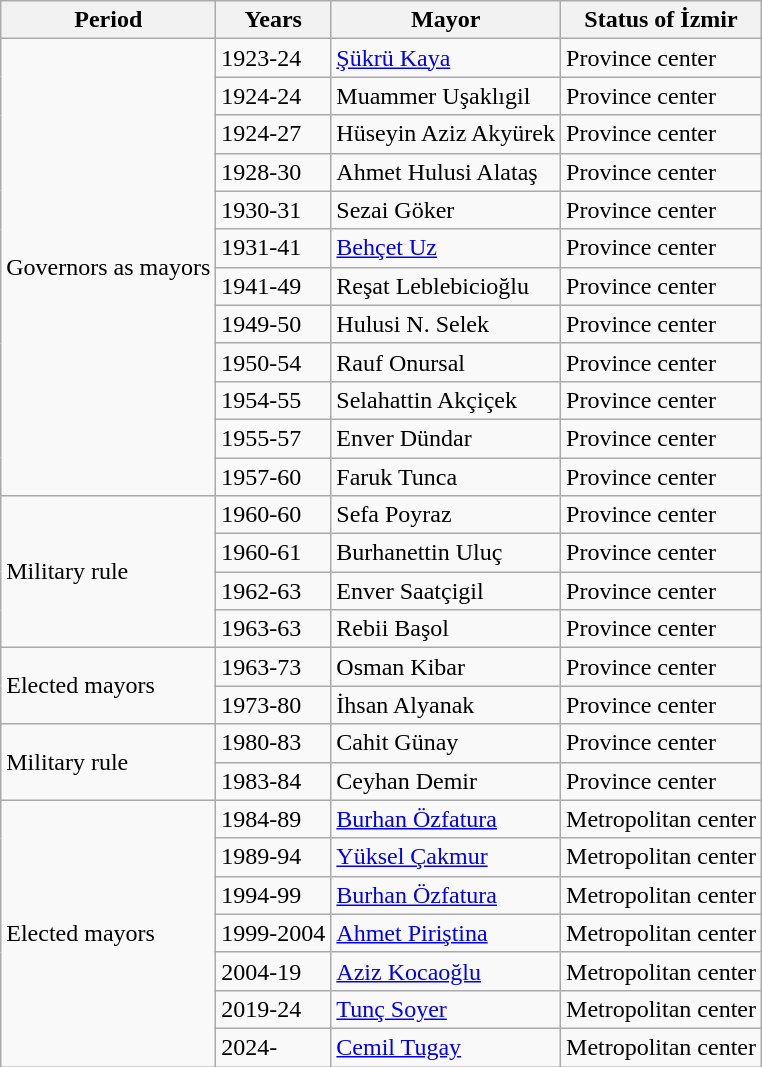<table class="sortable wikitable">
<tr>
<th>Period</th>
<th>Years</th>
<th>Mayor</th>
<th>Status of İzmir</th>
</tr>
<tr>
<td rowspan="12">Governors as mayors</td>
<td>1923-24</td>
<td><a href='#'>Şükrü Kaya</a></td>
<td>Province center</td>
</tr>
<tr>
<td>1924-24</td>
<td>Muammer Uşaklıgil</td>
<td>Province center</td>
</tr>
<tr>
<td>1924-27</td>
<td>Hüseyin Aziz Akyürek</td>
<td>Province center</td>
</tr>
<tr>
<td>1928-30</td>
<td>Ahmet Hulusi Alataş</td>
<td>Province center</td>
</tr>
<tr>
<td>1930-31</td>
<td>Sezai Göker</td>
<td>Province center</td>
</tr>
<tr>
<td>1931-41</td>
<td><a href='#'>Behçet Uz</a></td>
<td>Province center</td>
</tr>
<tr>
<td>1941-49</td>
<td>Reşat Leblebicioğlu</td>
<td>Province center</td>
</tr>
<tr>
<td>1949-50</td>
<td>Hulusi N. Selek</td>
<td>Province center</td>
</tr>
<tr>
<td>1950-54</td>
<td>Rauf Onursal</td>
<td>Province center</td>
</tr>
<tr>
<td>1954-55</td>
<td>Selahattin Akçiçek</td>
<td>Province center</td>
</tr>
<tr>
<td>1955-57</td>
<td>Enver Dündar</td>
<td>Province center</td>
</tr>
<tr>
<td>1957-60</td>
<td>Faruk Tunca</td>
<td>Province center</td>
</tr>
<tr>
<td rowspan="4">Military rule</td>
<td>1960-60</td>
<td>Sefa Poyraz</td>
<td>Province center</td>
</tr>
<tr>
<td>1960-61</td>
<td>Burhanettin Uluç</td>
<td>Province center</td>
</tr>
<tr>
<td>1962-63</td>
<td>Enver Saatçigil</td>
<td>Province center</td>
</tr>
<tr>
<td>1963-63</td>
<td>Rebii Başol</td>
<td>Province center</td>
</tr>
<tr>
<td rowspan="2">Elected mayors</td>
<td>1963-73</td>
<td>Osman Kibar</td>
<td>Province center</td>
</tr>
<tr>
<td>1973-80</td>
<td>İhsan Alyanak</td>
<td>Province center</td>
</tr>
<tr>
<td rowspan="2">Military rule</td>
<td>1980-83</td>
<td>Cahit Günay</td>
<td>Province center</td>
</tr>
<tr>
<td>1983-84</td>
<td>Ceyhan Demir</td>
<td>Province center</td>
</tr>
<tr>
<td rowspan="7">Elected mayors</td>
<td>1984-89</td>
<td><a href='#'>Burhan Özfatura</a></td>
<td>Metropolitan center</td>
</tr>
<tr>
<td>1989-94</td>
<td><a href='#'>Yüksel Çakmur</a></td>
<td>Metropolitan center</td>
</tr>
<tr>
<td>1994-99</td>
<td><a href='#'>Burhan Özfatura</a></td>
<td>Metropolitan center</td>
</tr>
<tr>
<td>1999-2004</td>
<td><a href='#'>Ahmet Piriştina</a></td>
<td>Metropolitan center</td>
</tr>
<tr>
<td>2004-19</td>
<td><a href='#'>Aziz Kocaoğlu</a></td>
<td>Metropolitan center</td>
</tr>
<tr>
<td>2019-24</td>
<td><a href='#'>Tunç Soyer</a></td>
<td>Metropolitan center</td>
</tr>
<tr>
<td>2024-</td>
<td><a href='#'>Cemil Tugay</a></td>
<td>Metropolitan center</td>
</tr>
</table>
